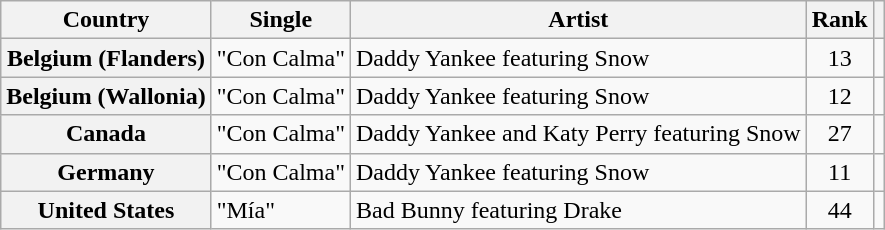<table class="wikitable plainrowheaders">
<tr>
<th>Country</th>
<th>Single</th>
<th>Artist</th>
<th>Rank</th>
<th></th>
</tr>
<tr>
<th scope="row">Belgium (Flanders)</th>
<td>"Con Calma"</td>
<td>Daddy Yankee featuring Snow</td>
<td align="center">13</td>
<td align="center"></td>
</tr>
<tr>
<th scope="row">Belgium (Wallonia)</th>
<td>"Con Calma"</td>
<td>Daddy Yankee featuring Snow</td>
<td align="center">12</td>
<td align="center"></td>
</tr>
<tr>
<th scope="row">Canada</th>
<td>"Con Calma"</td>
<td>Daddy Yankee and Katy Perry featuring Snow</td>
<td align="center">27</td>
<td align="center"></td>
</tr>
<tr>
<th scope="row">Germany</th>
<td>"Con Calma"</td>
<td>Daddy Yankee featuring Snow</td>
<td align="center">11</td>
<td align="center"></td>
</tr>
<tr>
<th scope="row">United States</th>
<td>"Mía"</td>
<td>Bad Bunny featuring Drake</td>
<td align="center">44</td>
<td align="center"></td>
</tr>
</table>
